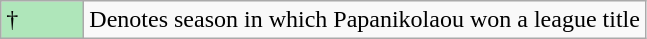<table class="wikitable">
<tr>
<td style="background:#AFE6BA; width:3em;">†</td>
<td>Denotes season in which Papanikolaou won a league title</td>
</tr>
</table>
